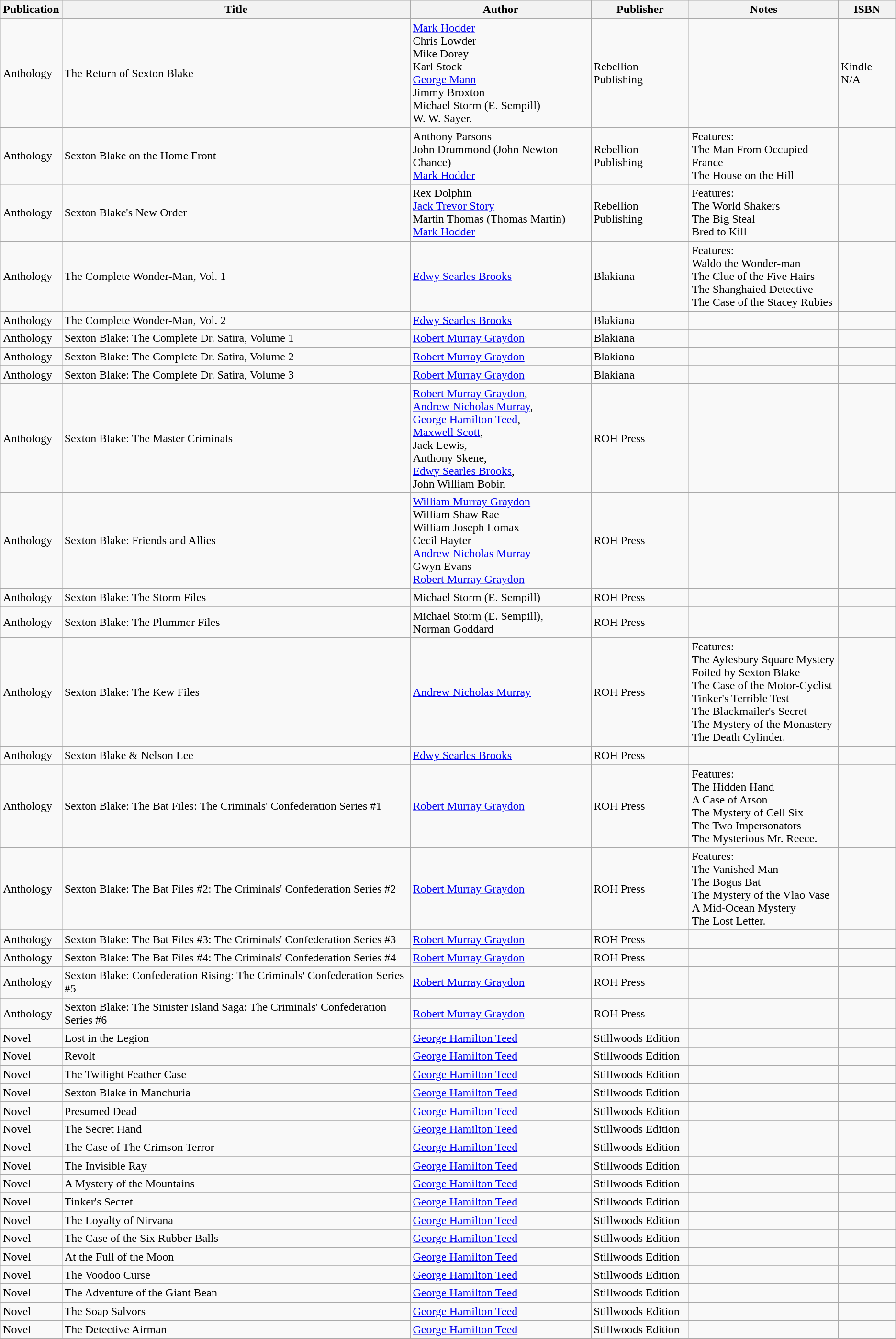<table class="wikitable">
<tr>
<th>Publication</th>
<th>Title</th>
<th>Author</th>
<th>Publisher</th>
<th>Notes</th>
<th>ISBN</th>
</tr>
<tr>
<td>Anthology</td>
<td>The Return of Sexton Blake</td>
<td><a href='#'>Mark Hodder</a><br>Chris Lowder<br>Mike Dorey<br>Karl Stock<br><a href='#'>George Mann</a><br>Jimmy Broxton<br>Michael Storm (E. Sempill)<br>W. W. Sayer.</td>
<td>Rebellion Publishing</td>
<td></td>
<td>Kindle N/A</td>
</tr>
<tr>
<td>Anthology</td>
<td>Sexton Blake on the Home Front</td>
<td>Anthony Parsons<br>John Drummond (John Newton Chance)<br><a href='#'>Mark Hodder</a></td>
<td>Rebellion Publishing</td>
<td>Features: <br> The Man From Occupied France <br> The House on the Hill</td>
<td></td>
</tr>
<tr>
<td>Anthology</td>
<td>Sexton Blake's New Order</td>
<td>Rex Dolphin<br><a href='#'>Jack Trevor Story</a><br>Martin Thomas (Thomas Martin)<br><a href='#'>Mark Hodder</a></td>
<td>Rebellion Publishing</td>
<td>Features:  <br> The World Shakers <br> The Big Steal <br> Bred to Kill</td>
<td></td>
</tr>
<tr>
</tr>
<tr>
<td>Anthology</td>
<td>The Complete Wonder-Man, Vol. 1</td>
<td><a href='#'>Edwy Searles Brooks</a></td>
<td>Blakiana</td>
<td>Features: <br> Waldo the Wonder-man <br> The Clue of the Five Hairs <br> The Shanghaied Detective <br> The Case of the Stacey Rubies</td>
<td></td>
</tr>
<tr>
</tr>
<tr>
<td>Anthology</td>
<td>The Complete Wonder-Man, Vol. 2</td>
<td><a href='#'>Edwy Searles Brooks</a></td>
<td>Blakiana</td>
<td></td>
<td></td>
</tr>
<tr>
</tr>
<tr>
<td>Anthology</td>
<td>Sexton Blake: The Complete Dr. Satira, Volume 1</td>
<td><a href='#'>Robert Murray Graydon</a></td>
<td>Blakiana</td>
<td></td>
<td></td>
</tr>
<tr>
</tr>
<tr>
<td>Anthology</td>
<td>Sexton Blake: The Complete Dr. Satira, Volume 2</td>
<td><a href='#'>Robert Murray Graydon</a></td>
<td>Blakiana</td>
<td></td>
<td></td>
</tr>
<tr>
</tr>
<tr>
<td>Anthology</td>
<td>Sexton Blake: The Complete Dr. Satira, Volume 3</td>
<td><a href='#'>Robert Murray Graydon</a></td>
<td>Blakiana</td>
<td></td>
<td></td>
</tr>
<tr>
</tr>
<tr>
<td>Anthology</td>
<td>Sexton Blake: The Master Criminals</td>
<td><a href='#'>Robert Murray Graydon</a>,<br><a href='#'>Andrew Nicholas Murray</a>, <br> <a href='#'>George Hamilton Teed</a>, <br> <a href='#'>Maxwell Scott</a>,<br> Jack Lewis, <br> Anthony Skene, <br> <a href='#'>Edwy Searles Brooks</a>, <br> John William Bobin</td>
<td>ROH Press</td>
<td></td>
<td></td>
</tr>
<tr>
</tr>
<tr>
<td>Anthology</td>
<td>Sexton Blake: Friends and Allies</td>
<td><a href='#'>William Murray Graydon</a> <br> William Shaw Rae <br> William Joseph Lomax <br> Cecil Hayter <br> <a href='#'>Andrew Nicholas Murray</a> <br> Gwyn Evans <br> <a href='#'>Robert Murray Graydon</a></td>
<td>ROH Press</td>
<td></td>
<td></td>
</tr>
<tr>
</tr>
<tr>
<td>Anthology</td>
<td>Sexton Blake: The Storm Files</td>
<td>Michael Storm (E. Sempill)</td>
<td>ROH Press</td>
<td></td>
<td></td>
</tr>
<tr>
</tr>
<tr>
<td>Anthology</td>
<td>Sexton Blake: The Plummer Files</td>
<td>Michael Storm (E. Sempill),<br> Norman Goddard</td>
<td>ROH Press</td>
<td></td>
<td></td>
</tr>
<tr>
</tr>
<tr>
<td>Anthology</td>
<td>Sexton Blake: The Kew Files</td>
<td><a href='#'>Andrew Nicholas Murray</a></td>
<td>ROH Press</td>
<td>Features: <br> The Aylesbury Square Mystery <br> Foiled by Sexton Blake <br> The Case of the Motor-Cyclist <br> Tinker's Terrible Test <br> The Blackmailer's Secret <br> The Mystery of the Monastery<br> The Death Cylinder.</td>
<td></td>
</tr>
<tr>
</tr>
<tr>
<td>Anthology</td>
<td>Sexton Blake & Nelson Lee</td>
<td><a href='#'>Edwy Searles Brooks</a></td>
<td>ROH Press</td>
<td></td>
<td></td>
</tr>
<tr>
</tr>
<tr>
<td>Anthology</td>
<td>Sexton Blake: The Bat Files: The Criminals' Confederation Series #1</td>
<td><a href='#'>Robert Murray Graydon</a></td>
<td>ROH Press</td>
<td>Features:  <br> The Hidden Hand <br> A Case of Arson <br> The Mystery of Cell Six <br> The Two Impersonators <br> The Mysterious Mr. Reece.</td>
<td></td>
</tr>
<tr>
</tr>
<tr>
<td>Anthology</td>
<td>Sexton Blake: The Bat Files #2: The Criminals' Confederation Series #2</td>
<td><a href='#'>Robert Murray Graydon</a></td>
<td>ROH Press</td>
<td>Features: <br> The Vanished Man<br> The Bogus Bat<br> The Mystery of the Vlao Vase<br> A Mid-Ocean Mystery<br> The Lost Letter.</td>
<td></td>
</tr>
<tr>
</tr>
<tr>
<td>Anthology</td>
<td>Sexton Blake: The Bat Files #3: The Criminals' Confederation Series #3</td>
<td><a href='#'>Robert Murray Graydon</a></td>
<td>ROH Press</td>
<td></td>
<td></td>
</tr>
<tr>
</tr>
<tr>
<td>Anthology</td>
<td>Sexton Blake: The Bat Files #4: The Criminals' Confederation Series #4</td>
<td><a href='#'>Robert Murray Graydon</a></td>
<td>ROH Press</td>
<td></td>
<td></td>
</tr>
<tr>
</tr>
<tr>
<td>Anthology</td>
<td>Sexton Blake: Confederation Rising: The Criminals' Confederation Series #5</td>
<td><a href='#'>Robert Murray Graydon</a></td>
<td>ROH Press</td>
<td></td>
<td></td>
</tr>
<tr>
</tr>
<tr>
<td>Anthology</td>
<td>Sexton Blake: The Sinister Island Saga: The Criminals' Confederation Series #6</td>
<td><a href='#'>Robert Murray Graydon</a></td>
<td>ROH Press</td>
<td></td>
<td></td>
</tr>
<tr>
</tr>
<tr>
<td>Novel</td>
<td>Lost in the Legion</td>
<td><a href='#'>George Hamilton Teed</a></td>
<td>Stillwoods Edition</td>
<td></td>
<td></td>
</tr>
<tr>
</tr>
<tr>
<td>Novel</td>
<td>Revolt</td>
<td><a href='#'>George Hamilton Teed</a></td>
<td>Stillwoods Edition</td>
<td></td>
<td></td>
</tr>
<tr>
</tr>
<tr>
<td>Novel</td>
<td>The Twilight Feather Case</td>
<td><a href='#'>George Hamilton Teed</a></td>
<td>Stillwoods Edition</td>
<td></td>
<td></td>
</tr>
<tr>
</tr>
<tr>
<td>Novel</td>
<td>Sexton Blake in Manchuria</td>
<td><a href='#'>George Hamilton Teed</a></td>
<td>Stillwoods Edition</td>
<td></td>
<td></td>
</tr>
<tr>
</tr>
<tr>
<td>Novel</td>
<td>Presumed Dead</td>
<td><a href='#'>George Hamilton Teed</a></td>
<td>Stillwoods Edition</td>
<td></td>
<td></td>
</tr>
<tr>
</tr>
<tr>
<td>Novel</td>
<td>The Secret Hand</td>
<td><a href='#'>George Hamilton Teed</a></td>
<td>Stillwoods Edition</td>
<td></td>
<td></td>
</tr>
<tr>
</tr>
<tr>
<td>Novel</td>
<td>The Case of The Crimson Terror</td>
<td><a href='#'>George Hamilton Teed</a></td>
<td>Stillwoods Edition</td>
<td></td>
<td></td>
</tr>
<tr>
</tr>
<tr>
<td>Novel</td>
<td>The Invisible Ray</td>
<td><a href='#'>George Hamilton Teed</a></td>
<td>Stillwoods Edition</td>
<td></td>
<td></td>
</tr>
<tr>
</tr>
<tr>
<td>Novel</td>
<td>A Mystery of the Mountains</td>
<td><a href='#'>George Hamilton Teed</a></td>
<td>Stillwoods Edition</td>
<td></td>
<td></td>
</tr>
<tr>
</tr>
<tr>
<td>Novel</td>
<td>Tinker's Secret</td>
<td><a href='#'>George Hamilton Teed</a></td>
<td>Stillwoods Edition</td>
<td></td>
<td></td>
</tr>
<tr>
</tr>
<tr>
<td>Novel</td>
<td>The Loyalty of Nirvana</td>
<td><a href='#'>George Hamilton Teed</a></td>
<td>Stillwoods Edition</td>
<td></td>
<td></td>
</tr>
<tr>
</tr>
<tr>
<td>Novel</td>
<td>The Case of the Six Rubber Balls</td>
<td><a href='#'>George Hamilton Teed</a></td>
<td>Stillwoods Edition</td>
<td></td>
<td></td>
</tr>
<tr>
</tr>
<tr>
<td>Novel</td>
<td>At the Full of the Moon</td>
<td><a href='#'>George Hamilton Teed</a></td>
<td>Stillwoods Edition</td>
<td></td>
<td></td>
</tr>
<tr>
</tr>
<tr>
<td>Novel</td>
<td>The Voodoo Curse</td>
<td><a href='#'>George Hamilton Teed</a></td>
<td>Stillwoods Edition</td>
<td></td>
<td></td>
</tr>
<tr>
</tr>
<tr>
<td>Novel</td>
<td>The Adventure of the Giant Bean</td>
<td><a href='#'>George Hamilton Teed</a></td>
<td>Stillwoods Edition</td>
<td></td>
<td></td>
</tr>
<tr>
</tr>
<tr>
<td>Novel</td>
<td>The Soap Salvors</td>
<td><a href='#'>George Hamilton Teed</a></td>
<td>Stillwoods Edition</td>
<td></td>
<td></td>
</tr>
<tr>
</tr>
<tr>
<td>Novel</td>
<td>The Detective Airman</td>
<td><a href='#'>George Hamilton Teed</a></td>
<td>Stillwoods Edition</td>
<td></td>
<td></td>
</tr>
<tr>
</tr>
<tr>
</tr>
</table>
